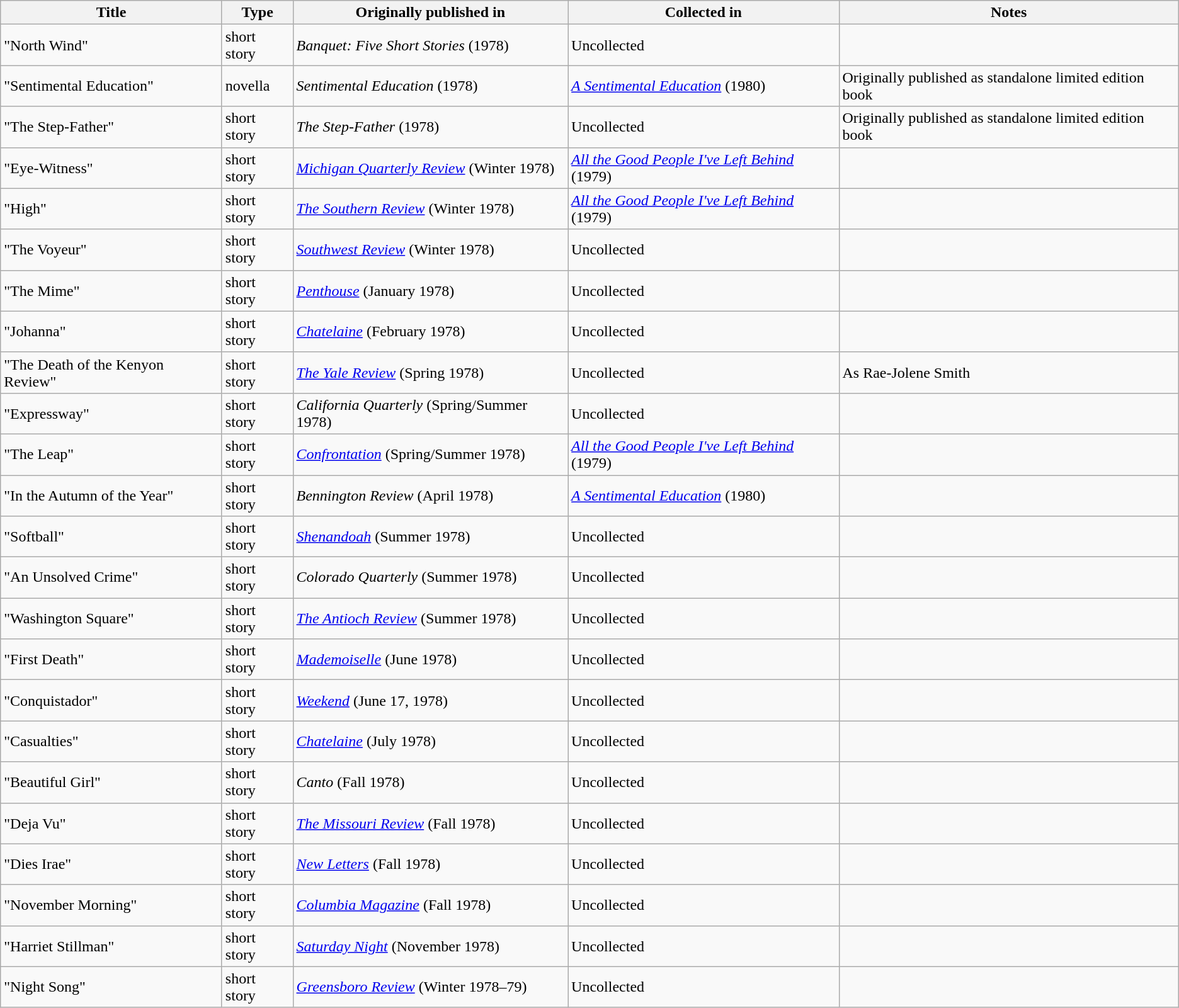<table class="wikitable">
<tr>
<th>Title</th>
<th>Type</th>
<th>Originally published in</th>
<th>Collected in</th>
<th>Notes</th>
</tr>
<tr>
<td>"North Wind"</td>
<td>short story</td>
<td><em>Banquet: Five Short Stories</em> (1978)</td>
<td>Uncollected</td>
<td></td>
</tr>
<tr>
<td>"Sentimental Education"</td>
<td>novella</td>
<td><em>Sentimental Education</em> (1978)</td>
<td><em><a href='#'>A Sentimental Education</a></em> (1980)</td>
<td>Originally published as standalone limited edition book</td>
</tr>
<tr>
<td>"The Step-Father"</td>
<td>short story</td>
<td><em>The Step-Father</em> (1978)</td>
<td>Uncollected</td>
<td>Originally published as standalone limited edition book</td>
</tr>
<tr>
<td>"Eye-Witness"</td>
<td>short story</td>
<td><em><a href='#'>Michigan Quarterly Review</a></em> (Winter 1978)</td>
<td><em><a href='#'>All the Good People I've Left Behind</a></em> (1979)</td>
<td></td>
</tr>
<tr>
<td>"High"</td>
<td>short story</td>
<td><em><a href='#'>The Southern Review</a></em> (Winter 1978)</td>
<td><em><a href='#'>All the Good People I've Left Behind</a></em> (1979)</td>
<td></td>
</tr>
<tr>
<td>"The Voyeur"</td>
<td>short story</td>
<td><em><a href='#'>Southwest Review</a></em> (Winter 1978)</td>
<td>Uncollected</td>
<td></td>
</tr>
<tr>
<td>"The Mime"</td>
<td>short story</td>
<td><em><a href='#'>Penthouse</a></em> (January 1978)</td>
<td>Uncollected</td>
<td></td>
</tr>
<tr>
<td>"Johanna"</td>
<td>short story</td>
<td><em><a href='#'>Chatelaine</a></em> (February 1978)</td>
<td>Uncollected</td>
<td></td>
</tr>
<tr>
<td>"The Death of the Kenyon Review"</td>
<td>short story</td>
<td><em><a href='#'>The Yale Review</a></em> (Spring 1978)</td>
<td>Uncollected</td>
<td>As Rae-Jolene Smith</td>
</tr>
<tr>
<td>"Expressway"</td>
<td>short story</td>
<td><em>California Quarterly</em> (Spring/Summer 1978)</td>
<td>Uncollected</td>
<td></td>
</tr>
<tr>
<td>"The Leap"</td>
<td>short story</td>
<td><em><a href='#'>Confrontation</a></em> (Spring/Summer 1978)</td>
<td><em><a href='#'>All the Good People I've Left Behind</a></em> (1979)</td>
<td></td>
</tr>
<tr>
<td>"In the Autumn of the Year"</td>
<td>short story</td>
<td><em>Bennington Review</em> (April 1978)</td>
<td><em><a href='#'>A Sentimental Education</a></em> (1980)</td>
<td></td>
</tr>
<tr>
<td>"Softball"</td>
<td>short story</td>
<td><em><a href='#'>Shenandoah</a></em> (Summer 1978)</td>
<td>Uncollected</td>
<td></td>
</tr>
<tr>
<td>"An Unsolved Crime"</td>
<td>short story</td>
<td><em>Colorado Quarterly</em> (Summer 1978)</td>
<td>Uncollected</td>
<td></td>
</tr>
<tr>
<td>"Washington Square"</td>
<td>short story</td>
<td><em><a href='#'>The Antioch Review</a></em> (Summer 1978)</td>
<td>Uncollected</td>
<td></td>
</tr>
<tr>
<td>"First Death"</td>
<td>short story</td>
<td><em><a href='#'>Mademoiselle</a></em> (June 1978)</td>
<td>Uncollected</td>
<td></td>
</tr>
<tr>
<td>"Conquistador"</td>
<td>short story</td>
<td><em><a href='#'>Weekend</a></em> (June 17, 1978)</td>
<td>Uncollected</td>
<td></td>
</tr>
<tr>
<td>"Casualties"</td>
<td>short story</td>
<td><em><a href='#'>Chatelaine</a></em> (July 1978)</td>
<td>Uncollected</td>
<td></td>
</tr>
<tr>
<td>"Beautiful Girl"</td>
<td>short story</td>
<td><em>Canto</em> (Fall 1978)</td>
<td>Uncollected</td>
<td></td>
</tr>
<tr>
<td>"Deja Vu"</td>
<td>short story</td>
<td><em><a href='#'>The Missouri Review</a></em> (Fall 1978)</td>
<td>Uncollected</td>
<td></td>
</tr>
<tr>
<td>"Dies Irae"</td>
<td>short story</td>
<td><em><a href='#'>New Letters</a></em> (Fall 1978)</td>
<td>Uncollected</td>
<td></td>
</tr>
<tr>
<td>"November Morning"</td>
<td>short story</td>
<td><em><a href='#'>Columbia Magazine</a></em> (Fall 1978)</td>
<td>Uncollected</td>
<td></td>
</tr>
<tr>
<td>"Harriet Stillman"</td>
<td>short story</td>
<td><em><a href='#'>Saturday Night</a></em> (November 1978)</td>
<td>Uncollected</td>
<td></td>
</tr>
<tr>
<td>"Night Song"</td>
<td>short story</td>
<td><em><a href='#'>Greensboro Review</a></em> (Winter 1978–79)</td>
<td>Uncollected</td>
<td></td>
</tr>
</table>
